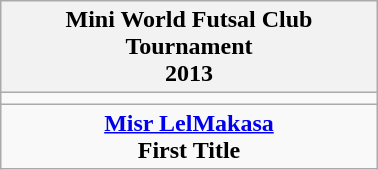<table class="wikitable" style="text-align: center; margin: 0 auto; width: 20%">
<tr>
<th>Mini World Futsal Club Tournament <br>2013</th>
</tr>
<tr>
<td></td>
</tr>
<tr>
<td><strong><a href='#'>Misr LelMakasa</a></strong><br><strong>First Title</strong></td>
</tr>
</table>
